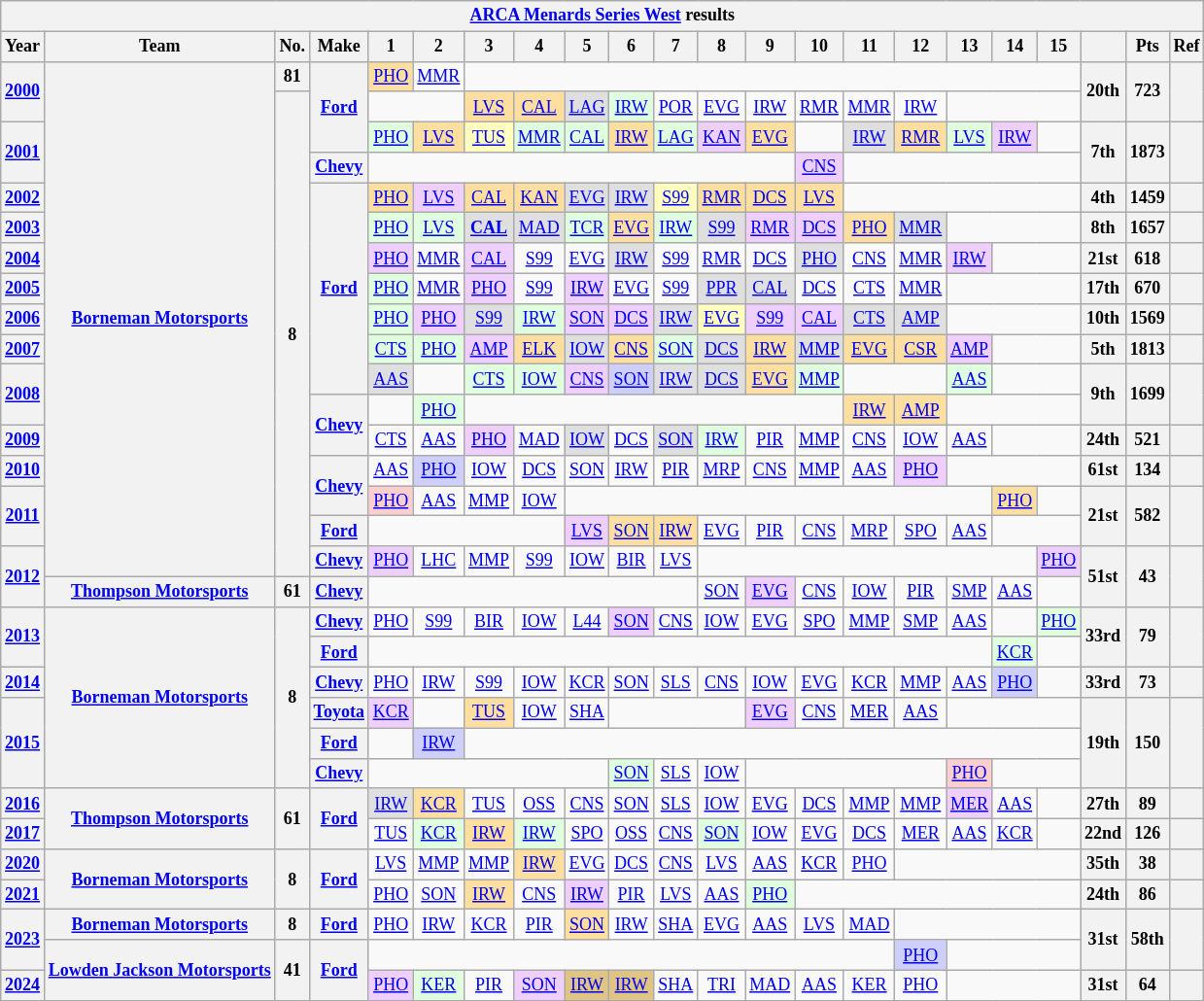<table class="wikitable" style="text-align:center; font-size:75%">
<tr>
<th colspan=22><a href='#'>ARCA Menards Series West</a> results</th>
</tr>
<tr>
<th>Year</th>
<th>Team</th>
<th>No.</th>
<th>Make</th>
<th>1</th>
<th>2</th>
<th>3</th>
<th>4</th>
<th>5</th>
<th>6</th>
<th>7</th>
<th>8</th>
<th>9</th>
<th>10</th>
<th>11</th>
<th>12</th>
<th>13</th>
<th>14</th>
<th>15</th>
<th></th>
<th>Pts</th>
<th>Ref</th>
</tr>
<tr>
<th rowspan=2><a href='#'>2000</a></th>
<th rowspan=17><a href='#'>Borneman Motorsports</a></th>
<th>81</th>
<th rowspan=3><a href='#'>Ford</a></th>
<td style="background:#FFDF9F;"><a href='#'>PHO</a><br></td>
<td><a href='#'>MMR</a></td>
<td colspan=13></td>
<th rowspan=2>20th</th>
<th rowspan=2>723</th>
<th rowspan=2></th>
</tr>
<tr>
<th rowspan=16>8</th>
<td colspan=2></td>
<td style="background:#FFDF9F;"><a href='#'>LVS</a><br></td>
<td style="background:#FFDF9F;"><a href='#'>CAL</a><br></td>
<td style="background:#DFDFDF;"><a href='#'>LAG</a><br></td>
<td style="background:#DFFFDF;"><a href='#'>IRW</a><br></td>
<td><a href='#'>POR</a></td>
<td><a href='#'>EVG</a></td>
<td><a href='#'>IRW</a></td>
<td><a href='#'>RMR</a></td>
<td><a href='#'>MMR</a></td>
<td><a href='#'>IRW</a></td>
<td colspan=3></td>
</tr>
<tr>
<th rowspan=2><a href='#'>2001</a></th>
<td style="background:#DFFFDF;"><a href='#'>PHO</a><br></td>
<td style="background:#FFDF9F;"><a href='#'>LVS</a><br></td>
<td style="background:#FFFFBF;"><a href='#'>TUS</a><br></td>
<td style="background:#DFFFDF;"><a href='#'>MMR</a><br></td>
<td style="background:#DFFFDF;"><a href='#'>CAL</a><br></td>
<td style="background:#FFDF9F;"><a href='#'>IRW</a><br></td>
<td style="background:#DFFFDF;"><a href='#'>LAG</a><br></td>
<td style="background:#EFCFFF;"><a href='#'>KAN</a><br></td>
<td style="background:#FFDF9F;"><a href='#'>EVG</a><br></td>
<td></td>
<td style="background:#DFDFDF;"><a href='#'>IRW</a><br></td>
<td style="background:#FFDF9F;"><a href='#'>RMR</a><br></td>
<td style="background:#DFFFDF;"><a href='#'>LVS</a><br></td>
<td style="background:#EFCFFF;"><a href='#'>IRW</a><br></td>
<td></td>
<th rowspan=2>7th</th>
<th rowspan=2>1873</th>
<th rowspan=2></th>
</tr>
<tr>
<th><a href='#'>Chevy</a></th>
<td colspan=9></td>
<td style="background:#EFCFFF;"><a href='#'>CNS</a><br></td>
<td colspan=5></td>
</tr>
<tr>
<th><a href='#'>2002</a></th>
<th rowspan=7><a href='#'>Ford</a></th>
<td style="background:#FFDF9F;"><a href='#'>PHO</a><br></td>
<td style="background:#EFCFFF;"><a href='#'>LVS</a><br></td>
<td style="background:#FFDF9F;"><a href='#'>CAL</a><br></td>
<td style="background:#FFDF9F;"><a href='#'>KAN</a><br></td>
<td style="background:#DFDFDF;"><a href='#'>EVG</a><br></td>
<td style="background:#DFDFDF;"><a href='#'>IRW</a><br></td>
<td style="background:#FFFFBF;"><a href='#'>S99</a><br></td>
<td style="background:#FFDF9F;"><a href='#'>RMR</a><br></td>
<td style="background:#FFDF9F;"><a href='#'>DCS</a><br></td>
<td style="background:#FFDF9F;"><a href='#'>LVS</a><br></td>
<td colspan=5></td>
<th>4th</th>
<th>1459</th>
<th></th>
</tr>
<tr>
<th><a href='#'>2003</a></th>
<td style="background:#DFFFDF;"><a href='#'>PHO</a><br></td>
<td style="background:#DFFFDF;"><a href='#'>LVS</a><br></td>
<td style="background:#DFDFDF;"><strong><a href='#'>CAL</a></strong><br></td>
<td style="background:#DFDFDF;"><a href='#'>MAD</a><br></td>
<td style="background:#DFFFDF;"><a href='#'>TCR</a><br></td>
<td style="background:#FFDF9F;"><a href='#'>EVG</a><br></td>
<td style="background:#DFFFDF;"><a href='#'>IRW</a><br></td>
<td style="background:#DFDFDF;"><a href='#'>S99</a><br></td>
<td style="background:#EFCFFF;"><a href='#'>RMR</a><br></td>
<td style="background:#EFCFFF;"><a href='#'>DCS</a><br></td>
<td style="background:#FFDF9F;"><a href='#'>PHO</a><br></td>
<td style="background:#DFDFDF;"><a href='#'>MMR</a><br></td>
<td colspan=3></td>
<th>8th</th>
<th>1657</th>
<th></th>
</tr>
<tr>
<th><a href='#'>2004</a></th>
<td style="background:#EFCFFF;"><a href='#'>PHO</a><br></td>
<td><a href='#'>MMR</a></td>
<td style="background:#EFCFFF;"><a href='#'>CAL</a><br></td>
<td><a href='#'>S99</a></td>
<td><a href='#'>EVG</a></td>
<td style="background:#DFDFDF;"><a href='#'>IRW</a><br></td>
<td><a href='#'>S99</a></td>
<td><a href='#'>RMR</a></td>
<td><a href='#'>DCS</a></td>
<td style="background:#DFDFDF;"><a href='#'>PHO</a><br></td>
<td><a href='#'>CNS</a></td>
<td><a href='#'>MMR</a></td>
<td style="background:#EFCFFF;"><a href='#'>IRW</a><br></td>
<td colspan=2></td>
<th>21st</th>
<th>618</th>
<th></th>
</tr>
<tr>
<th><a href='#'>2005</a></th>
<td style="background:#DFFFDF;"><a href='#'>PHO</a><br></td>
<td><a href='#'>MMR</a></td>
<td style="background:#EFCFFF;"><a href='#'>PHO</a><br></td>
<td><a href='#'>S99</a></td>
<td style="background:#EFCFFF;"><a href='#'>IRW</a><br></td>
<td><a href='#'>EVG</a></td>
<td><a href='#'>S99</a></td>
<td style="background:#DFDFDF;"><a href='#'>PPR</a><br></td>
<td style="background:#DFDFDF;"><a href='#'>CAL</a><br></td>
<td><a href='#'>DCS</a></td>
<td><a href='#'>CTS</a></td>
<td><a href='#'>MMR</a></td>
<td colspan=3></td>
<th>17th</th>
<th>670</th>
<th></th>
</tr>
<tr>
<th><a href='#'>2006</a></th>
<td style="background:#DFFFDF;"><a href='#'>PHO</a><br></td>
<td style="background:#EFCFFF;"><a href='#'>PHO</a><br></td>
<td style="background:#DFDFDF;"><a href='#'>S99</a><br></td>
<td style="background:#DFFFDF;"><a href='#'>IRW</a><br></td>
<td style="background:#EFCFFF;"><a href='#'>SON</a><br></td>
<td style="background:#EFCFFF;"><a href='#'>DCS</a><br></td>
<td style="background:#DFDFDF;"><a href='#'>IRW</a><br></td>
<td style="background:#FFFFBF;"><a href='#'>EVG</a><br></td>
<td style="background:#EFCFFF;"><a href='#'>S99</a><br></td>
<td style="background:#EFCFFF;"><a href='#'>CAL</a><br></td>
<td style="background:#DFDFDF;"><a href='#'>CTS</a><br></td>
<td style="background:#DFDFDF;"><a href='#'>AMP</a><br></td>
<td colspan=3></td>
<th>10th</th>
<th>1569</th>
<th></th>
</tr>
<tr>
<th><a href='#'>2007</a></th>
<td style="background:#DFFFDF;"><a href='#'>CTS</a><br></td>
<td style="background:#DFFFDF;"><a href='#'>PHO</a><br></td>
<td style="background:#EFCFFF;"><a href='#'>AMP</a><br></td>
<td style="background:#FFDF9F;"><a href='#'>ELK</a><br></td>
<td style="background:#DFDFDF;"><a href='#'>IOW</a><br></td>
<td style="background:#FFDF9F;"><a href='#'>CNS</a><br></td>
<td style="background:#DFFFDF;"><a href='#'>SON</a><br></td>
<td style="background:#DFDFDF;"><a href='#'>DCS</a><br></td>
<td style="background:#FFDF9F;"><a href='#'>IRW</a><br></td>
<td style="background:#DFDFDF;"><a href='#'>MMP</a><br></td>
<td style="background:#FFDF9F;"><a href='#'>EVG</a><br></td>
<td style="background:#FFDF9F;"><a href='#'>CSR</a><br></td>
<td style="background:#EFCFFF;"><a href='#'>AMP</a><br></td>
<td colspan=2></td>
<th>5th</th>
<th>1813</th>
<th></th>
</tr>
<tr>
<th rowspan=2><a href='#'>2008</a></th>
<td style="background:#DFDFDF;"><a href='#'>AAS</a><br></td>
<td></td>
<td style="background:#DFFFDF;"><a href='#'>CTS</a><br></td>
<td style="background:#DFFFDF;"><a href='#'>IOW</a><br></td>
<td style="background:#EFCFFF;"><a href='#'>CNS</a><br></td>
<td style="background:#CFCFFF;"><a href='#'>SON</a><br></td>
<td style="background:#DFDFDF;"><a href='#'>IRW</a><br></td>
<td style="background:#DFDFDF;"><a href='#'>DCS</a><br></td>
<td style="background:#FFDF9F;"><a href='#'>EVG</a><br></td>
<td style="background:#DFFFDF;"><a href='#'>MMP</a><br></td>
<td colspan=2></td>
<td style="background:#DFFFDF;"><a href='#'>AAS</a><br></td>
<td colspan=2></td>
<th rowspan=2>9th</th>
<th rowspan=2>1699</th>
<th rowspan=2></th>
</tr>
<tr>
<th rowspan=2><a href='#'>Chevy</a></th>
<td></td>
<td style="background:#DFFFDF;"><a href='#'>PHO</a><br></td>
<td colspan=8></td>
<td style="background:#FFDF9F;"><a href='#'>IRW</a><br></td>
<td style="background:#FFDF9F;"><a href='#'>AMP</a><br></td>
<td colspan=3></td>
</tr>
<tr>
<th><a href='#'>2009</a></th>
<td><a href='#'>CTS</a></td>
<td><a href='#'>AAS</a></td>
<td style="background:#EFCFFF;"><a href='#'>PHO</a><br></td>
<td><a href='#'>MAD</a></td>
<td style="background:#DFDFDF;"><a href='#'>IOW</a><br></td>
<td><a href='#'>DCS</a></td>
<td style="background:#DFDFDF;"><a href='#'>SON</a><br></td>
<td style="background:#DFFFDF;"><a href='#'>IRW</a><br></td>
<td><a href='#'>PIR</a></td>
<td><a href='#'>MMP</a></td>
<td><a href='#'>CNS</a></td>
<td><a href='#'>IOW</a></td>
<td><a href='#'>AAS</a></td>
<td colspan=2></td>
<th>24th</th>
<th>521</th>
<th></th>
</tr>
<tr>
<th><a href='#'>2010</a></th>
<th rowspan=2><a href='#'>Chevy</a></th>
<td><a href='#'>AAS</a></td>
<td style="background:#CFCFFF;"><a href='#'>PHO</a><br></td>
<td><a href='#'>IOW</a></td>
<td><a href='#'>DCS</a></td>
<td><a href='#'>SON</a></td>
<td><a href='#'>IRW</a></td>
<td><a href='#'>PIR</a></td>
<td><a href='#'>MRP</a></td>
<td><a href='#'>CNS</a></td>
<td><a href='#'>MMP</a></td>
<td><a href='#'>AAS</a></td>
<td style="background:#EFCFFF;"><a href='#'>PHO</a><br></td>
<td colspan=3></td>
<th>61st</th>
<th>134</th>
<th></th>
</tr>
<tr>
<th rowspan=2><a href='#'>2011</a></th>
<td style="background:#FFCFCF;"><a href='#'>PHO</a><br></td>
<td><a href='#'>AAS</a></td>
<td><a href='#'>MMP</a></td>
<td><a href='#'>IOW</a></td>
<td colspan=9></td>
<td style="background:#FFDF9F;"><a href='#'>PHO</a><br></td>
<td></td>
<th rowspan=2>21st</th>
<th rowspan=2>582</th>
<th rowspan=2></th>
</tr>
<tr>
<th><a href='#'>Ford</a></th>
<td colspan=4></td>
<td style="background:#EFCFFF;"><a href='#'>LVS</a><br></td>
<td style="background:#FFDF9F;"><a href='#'>SON</a><br></td>
<td style="background:#FFDF9F;"><a href='#'>IRW</a><br></td>
<td><a href='#'>EVG</a></td>
<td><a href='#'>PIR</a></td>
<td><a href='#'>CNS</a></td>
<td><a href='#'>MRP</a></td>
<td><a href='#'>SPO</a></td>
<td><a href='#'>AAS</a></td>
<td colspan=2></td>
</tr>
<tr>
<th rowspan=2><a href='#'>2012</a></th>
<th><a href='#'>Chevy</a></th>
<td style="background:#EFCFFF;"><a href='#'>PHO</a><br></td>
<td><a href='#'>LHC</a></td>
<td><a href='#'>MMP</a></td>
<td><a href='#'>S99</a></td>
<td><a href='#'>IOW</a></td>
<td><a href='#'>BIR</a></td>
<td><a href='#'>LVS</a></td>
<td colspan=7></td>
<td style="background:#EFCFFF;"><a href='#'>PHO</a><br></td>
<th rowspan=2>51st</th>
<th rowspan=2>43</th>
<th rowspan=2></th>
</tr>
<tr>
<th><a href='#'>Thompson Motorsports</a></th>
<th>61</th>
<th><a href='#'>Chevy</a></th>
<td colspan=7></td>
<td><a href='#'>SON</a></td>
<td style="background:#EFCFFF;"><a href='#'>EVG</a><br></td>
<td><a href='#'>CNS</a></td>
<td><a href='#'>IOW</a></td>
<td><a href='#'>PIR</a></td>
<td><a href='#'>SMP</a></td>
<td><a href='#'>AAS</a></td>
<td></td>
</tr>
<tr>
<th rowspan=2><a href='#'>2013</a></th>
<th rowspan=6><a href='#'>Borneman Motorsports</a></th>
<th rowspan=6>8</th>
<th><a href='#'>Chevy</a></th>
<td><a href='#'>PHO</a></td>
<td><a href='#'>S99</a></td>
<td><a href='#'>BIR</a></td>
<td><a href='#'>IOW</a></td>
<td><a href='#'>L44</a></td>
<td style="background:#EFCFFF;"><a href='#'>SON</a><br></td>
<td><a href='#'>CNS</a></td>
<td><a href='#'>IOW</a></td>
<td><a href='#'>EVG</a></td>
<td><a href='#'>SPO</a></td>
<td><a href='#'>MMP</a></td>
<td><a href='#'>SMP</a></td>
<td><a href='#'>AAS</a></td>
<td></td>
<td style="background:#DFFFDF;"><a href='#'>PHO</a><br></td>
<th rowspan=2>33rd</th>
<th rowspan=2>79</th>
<th rowspan=2></th>
</tr>
<tr>
<th><a href='#'>Ford</a></th>
<td colspan=13></td>
<td style="background:#DFFFDF;"><a href='#'>KCR</a><br></td>
<td></td>
</tr>
<tr>
<th><a href='#'>2014</a></th>
<th><a href='#'>Chevy</a></th>
<td><a href='#'>PHO</a></td>
<td><a href='#'>IRW</a></td>
<td><a href='#'>S99</a></td>
<td><a href='#'>IOW</a></td>
<td><a href='#'>KCR</a></td>
<td><a href='#'>SON</a></td>
<td><a href='#'>SLS</a></td>
<td><a href='#'>CNS</a></td>
<td><a href='#'>IOW</a></td>
<td><a href='#'>EVG</a></td>
<td><a href='#'>KCR</a></td>
<td><a href='#'>MMP</a></td>
<td><a href='#'>AAS</a></td>
<td style="background:#CFCFFF;"><a href='#'>PHO</a><br></td>
<td></td>
<th>33rd</th>
<th>73</th>
<th></th>
</tr>
<tr>
<th rowspan=3><a href='#'>2015</a></th>
<th><a href='#'>Toyota</a></th>
<td style="background:#EFCFFF;"><a href='#'>KCR</a><br></td>
<td></td>
<td style="background:#FFDF9F;"><a href='#'>TUS</a><br></td>
<td><a href='#'>IOW</a></td>
<td><a href='#'>SHA</a></td>
<td colspan=3></td>
<td style="background:#EFCFFF;"><a href='#'>EVG</a><br></td>
<td><a href='#'>CNS</a></td>
<td><a href='#'>MER</a></td>
<td><a href='#'>AAS</a></td>
<td colspan=3></td>
<th rowspan=3>19th</th>
<th rowspan=3>150</th>
<th rowspan=3></th>
</tr>
<tr>
<th><a href='#'>Ford</a></th>
<td></td>
<td style="background:#CFCFFF;"><a href='#'>IRW</a><br></td>
<td colspan=13></td>
</tr>
<tr>
<th><a href='#'>Chevy</a></th>
<td colspan=5></td>
<td style="background:#DFFFDF;"><a href='#'>SON</a><br></td>
<td><a href='#'>SLS</a></td>
<td><a href='#'>IOW</a></td>
<td colspan=4></td>
<td style="background:#FFCFCF;"><a href='#'>PHO</a><br></td>
<td colspan=2></td>
</tr>
<tr>
<th><a href='#'>2016</a></th>
<th rowspan=2><a href='#'>Thompson Motorsports</a></th>
<th rowspan=2>61</th>
<th rowspan=2><a href='#'>Ford</a></th>
<td style="background:#DFDFDF;"><a href='#'>IRW</a><br></td>
<td style="background:#FFDF9F;"><a href='#'>KCR</a><br></td>
<td><a href='#'>TUS</a></td>
<td><a href='#'>OSS</a></td>
<td><a href='#'>CNS</a></td>
<td><a href='#'>SON</a></td>
<td><a href='#'>SLS</a></td>
<td><a href='#'>IOW</a></td>
<td><a href='#'>EVG</a></td>
<td><a href='#'>DCS</a></td>
<td><a href='#'>MMP</a></td>
<td><a href='#'>MMP</a></td>
<td style="background:#EFCFFF;"><a href='#'>MER</a><br></td>
<td><a href='#'>AAS</a></td>
<td></td>
<th>27th</th>
<th>89</th>
<th></th>
</tr>
<tr>
<th><a href='#'>2017</a></th>
<td><a href='#'>TUS</a></td>
<td style="background:#DFFFDF;"><a href='#'>KCR</a><br></td>
<td style="background:#FFDF9F;"><a href='#'>IRW</a><br></td>
<td style="background:#DFFFDF;"><a href='#'>IRW</a><br></td>
<td><a href='#'>SPO</a></td>
<td><a href='#'>OSS</a></td>
<td><a href='#'>CNS</a></td>
<td style="background:#DFFFDF;"><a href='#'>SON</a><br></td>
<td><a href='#'>IOW</a></td>
<td><a href='#'>EVG</a></td>
<td><a href='#'>DCS</a></td>
<td><a href='#'>MER</a></td>
<td><a href='#'>AAS</a></td>
<td><a href='#'>KCR</a></td>
<td></td>
<th>22nd</th>
<th>126</th>
<th></th>
</tr>
<tr>
<th><a href='#'>2020</a></th>
<th rowspan=2><a href='#'>Borneman Motorsports</a></th>
<th rowspan=2>8</th>
<th rowspan=2><a href='#'>Ford</a></th>
<td><a href='#'>LVS</a></td>
<td><a href='#'>MMP</a></td>
<td><a href='#'>MMP</a></td>
<td style="background:#FFDF9F;"><a href='#'>IRW</a><br></td>
<td><a href='#'>EVG</a></td>
<td><a href='#'>DCS</a></td>
<td><a href='#'>CNS</a></td>
<td><a href='#'>LVS</a></td>
<td><a href='#'>AAS</a></td>
<td><a href='#'>KCR</a></td>
<td><a href='#'>PHO</a></td>
<td colspan=4></td>
<th>35th</th>
<th>38</th>
<th></th>
</tr>
<tr>
<th><a href='#'>2021</a></th>
<td><a href='#'>PHO</a></td>
<td><a href='#'>SON</a></td>
<td style="background:#FFDF9F;"><a href='#'>IRW</a><br></td>
<td><a href='#'>CNS</a></td>
<td style="background:#EFCFFF;"><a href='#'>IRW</a><br></td>
<td><a href='#'>PIR</a></td>
<td><a href='#'>LVS</a></td>
<td><a href='#'>AAS</a></td>
<td style="background:#DFFFDF;"><a href='#'>PHO</a><br></td>
<td colspan=6></td>
<th>24th</th>
<th>86</th>
<th></th>
</tr>
<tr>
<th rowspan=2><a href='#'>2023</a></th>
<th><a href='#'>Borneman Motorsports</a></th>
<th>8</th>
<th><a href='#'>Ford</a></th>
<td><a href='#'>PHO</a></td>
<td><a href='#'>IRW</a></td>
<td><a href='#'>KCR</a></td>
<td><a href='#'>PIR</a></td>
<td style="background:#FFDF9F;"><a href='#'>SON</a><br></td>
<td><a href='#'>IRW</a></td>
<td><a href='#'>SHA</a></td>
<td><a href='#'>EVG</a></td>
<td><a href='#'>AAS</a></td>
<td><a href='#'>LVS</a></td>
<td><a href='#'>MAD</a></td>
<td colspan=4></td>
<th rowspan=2>31st</th>
<th rowspan=2>58th</th>
<th rowspan=2></th>
</tr>
<tr>
<th rowspan=2><a href='#'>Lowden Jackson Motorsports</a></th>
<th rowspan=2>41</th>
<th rowspan=2><a href='#'>Ford</a></th>
<td colspan=11></td>
<td style="background:#CFCFFF;"><a href='#'>PHO</a><br></td>
<td colspan=3></td>
</tr>
<tr>
<th><a href='#'>2024</a></th>
<td style="background:#EFCFFF;"><a href='#'>PHO</a><br></td>
<td style="background:#DFFFDF;"><a href='#'>KER</a><br></td>
<td><a href='#'>PIR</a></td>
<td style="background:#EFCFFF;"><a href='#'>SON</a><br></td>
<td style="background:#DFC484;"><a href='#'>IRW</a><br></td>
<td style="background:#DFC484;"><a href='#'>IRW</a><br></td>
<td><a href='#'>SHA</a></td>
<td><a href='#'>TRI</a></td>
<td><a href='#'>MAD</a></td>
<td><a href='#'>AAS</a></td>
<td><a href='#'>KER</a></td>
<td><a href='#'>PHO</a></td>
<td colspan=3></td>
<th>31st</th>
<th>64</th>
<th></th>
</tr>
</table>
